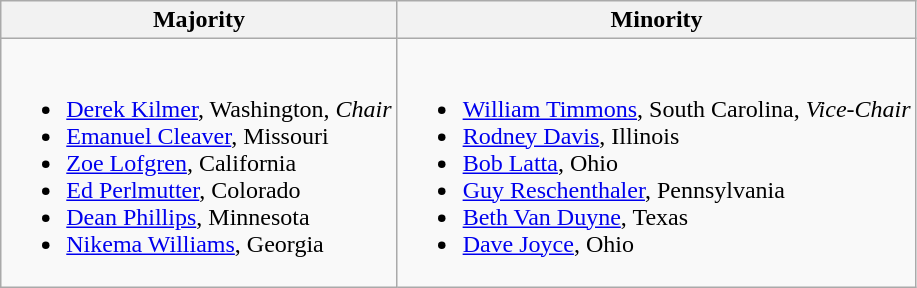<table class=wikitable>
<tr>
<th>Majority</th>
<th>Minority</th>
</tr>
<tr>
<td><br><ul><li><a href='#'>Derek Kilmer</a>, Washington, <em>Chair</em></li><li><a href='#'>Emanuel Cleaver</a>, Missouri</li><li><a href='#'>Zoe Lofgren</a>, California</li><li><a href='#'>Ed Perlmutter</a>, Colorado</li><li><a href='#'>Dean Phillips</a>, Minnesota</li><li><a href='#'>Nikema Williams</a>, Georgia</li></ul></td>
<td><br><ul><li><a href='#'>William Timmons</a>, South Carolina, <em>Vice-Chair</em></li><li><a href='#'>Rodney Davis</a>, Illinois</li><li><a href='#'>Bob Latta</a>, Ohio</li><li><a href='#'>Guy Reschenthaler</a>, Pennsylvania</li><li><a href='#'>Beth Van Duyne</a>, Texas</li><li><a href='#'>Dave Joyce</a>, Ohio</li></ul></td>
</tr>
</table>
